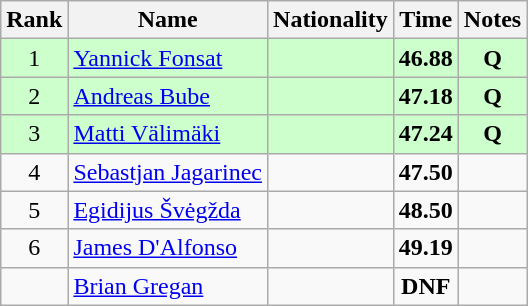<table class="wikitable sortable" style="text-align:center">
<tr>
<th>Rank</th>
<th>Name</th>
<th>Nationality</th>
<th>Time</th>
<th>Notes</th>
</tr>
<tr bgcolor=ccffcc>
<td>1</td>
<td align=left><a href='#'>Yannick Fonsat</a></td>
<td align=left></td>
<td><strong>46.88</strong></td>
<td><strong>Q</strong></td>
</tr>
<tr bgcolor=ccffcc>
<td>2</td>
<td align=left><a href='#'>Andreas Bube</a></td>
<td align=left></td>
<td><strong>47.18</strong></td>
<td><strong>Q</strong></td>
</tr>
<tr bgcolor=ccffcc>
<td>3</td>
<td align=left><a href='#'>Matti Välimäki</a></td>
<td align=left></td>
<td><strong>47.24</strong></td>
<td><strong>Q</strong></td>
</tr>
<tr>
<td>4</td>
<td align=left><a href='#'>Sebastjan Jagarinec</a></td>
<td align=left></td>
<td><strong>47.50</strong></td>
<td></td>
</tr>
<tr>
<td>5</td>
<td align=left><a href='#'>Egidijus Švėgžda</a></td>
<td align=left></td>
<td><strong>48.50</strong></td>
<td></td>
</tr>
<tr>
<td>6</td>
<td align=left><a href='#'>James D'Alfonso</a></td>
<td align=left></td>
<td><strong>49.19</strong></td>
<td></td>
</tr>
<tr>
<td></td>
<td align=left><a href='#'>Brian Gregan</a></td>
<td align=left></td>
<td><strong>DNF</strong></td>
<td></td>
</tr>
</table>
